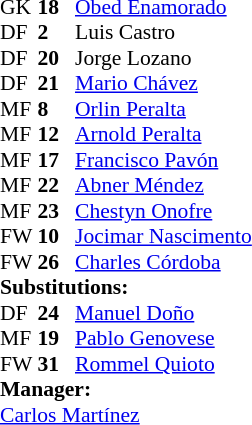<table style = "font-size: 90%" cellspacing = "0" cellpadding = "0">
<tr>
<td colspan = 4></td>
</tr>
<tr>
<th style="width:25px;"></th>
<th style="width:25px;"></th>
</tr>
<tr>
<td>GK</td>
<td><strong>18</strong></td>
<td> <a href='#'>Obed Enamorado</a></td>
</tr>
<tr>
<td>DF</td>
<td><strong>2</strong></td>
<td> Luis Castro</td>
<td></td>
<td></td>
</tr>
<tr>
<td>DF</td>
<td><strong>20</strong></td>
<td> Jorge Lozano</td>
</tr>
<tr>
<td>DF</td>
<td><strong>21</strong></td>
<td> <a href='#'>Mario Chávez</a></td>
</tr>
<tr>
<td>MF</td>
<td><strong>8</strong></td>
<td> <a href='#'>Orlin Peralta</a></td>
</tr>
<tr>
<td>MF</td>
<td><strong>12</strong></td>
<td> <a href='#'>Arnold Peralta</a></td>
</tr>
<tr>
<td>MF</td>
<td><strong>17</strong></td>
<td> <a href='#'>Francisco Pavón</a></td>
<td></td>
<td></td>
<td></td>
<td></td>
</tr>
<tr>
<td>MF</td>
<td><strong>22</strong></td>
<td> <a href='#'>Abner Méndez</a></td>
<td></td>
<td></td>
<td></td>
<td></td>
</tr>
<tr>
<td>MF</td>
<td><strong>23</strong></td>
<td> <a href='#'>Chestyn Onofre</a></td>
<td></td>
<td></td>
</tr>
<tr>
<td>FW</td>
<td><strong>10</strong></td>
<td> <a href='#'>Jocimar Nascimento</a></td>
</tr>
<tr>
<td>FW</td>
<td><strong>26</strong></td>
<td> <a href='#'>Charles Córdoba</a></td>
<td></td>
<td></td>
</tr>
<tr>
<td colspan = 3><strong>Substitutions:</strong></td>
</tr>
<tr>
<td>DF</td>
<td><strong>24</strong></td>
<td> <a href='#'>Manuel Doño</a></td>
<td></td>
<td></td>
</tr>
<tr>
<td>MF</td>
<td><strong>19</strong></td>
<td> <a href='#'>Pablo Genovese</a></td>
<td></td>
<td></td>
</tr>
<tr>
<td>FW</td>
<td><strong>31</strong></td>
<td> <a href='#'>Rommel Quioto</a></td>
<td></td>
<td></td>
</tr>
<tr>
<td colspan = 3><strong>Manager:</strong></td>
</tr>
<tr>
<td colspan = 3> <a href='#'>Carlos Martínez</a></td>
</tr>
</table>
